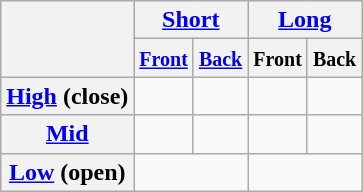<table class="wikitable" style="text-align:center">
<tr>
<th rowspan=2></th>
<th colspan=2><a href='#'>Short</a></th>
<th colspan=2><a href='#'>Long</a></th>
</tr>
<tr>
<th><a href='#'><small>Front</small></a></th>
<th><a href='#'><small>Back</small></a></th>
<th><small>Front</small></th>
<th><small>Back</small></th>
</tr>
<tr>
<th><a href='#'>High</a> (close)</th>
<td></td>
<td></td>
<td> </td>
<td> </td>
</tr>
<tr>
<th><a href='#'>Mid</a></th>
<td></td>
<td></td>
<td> </td>
<td> </td>
</tr>
<tr>
<th><a href='#'>Low</a> (open)</th>
<td colspan=2></td>
<td colspan=2> </td>
</tr>
</table>
